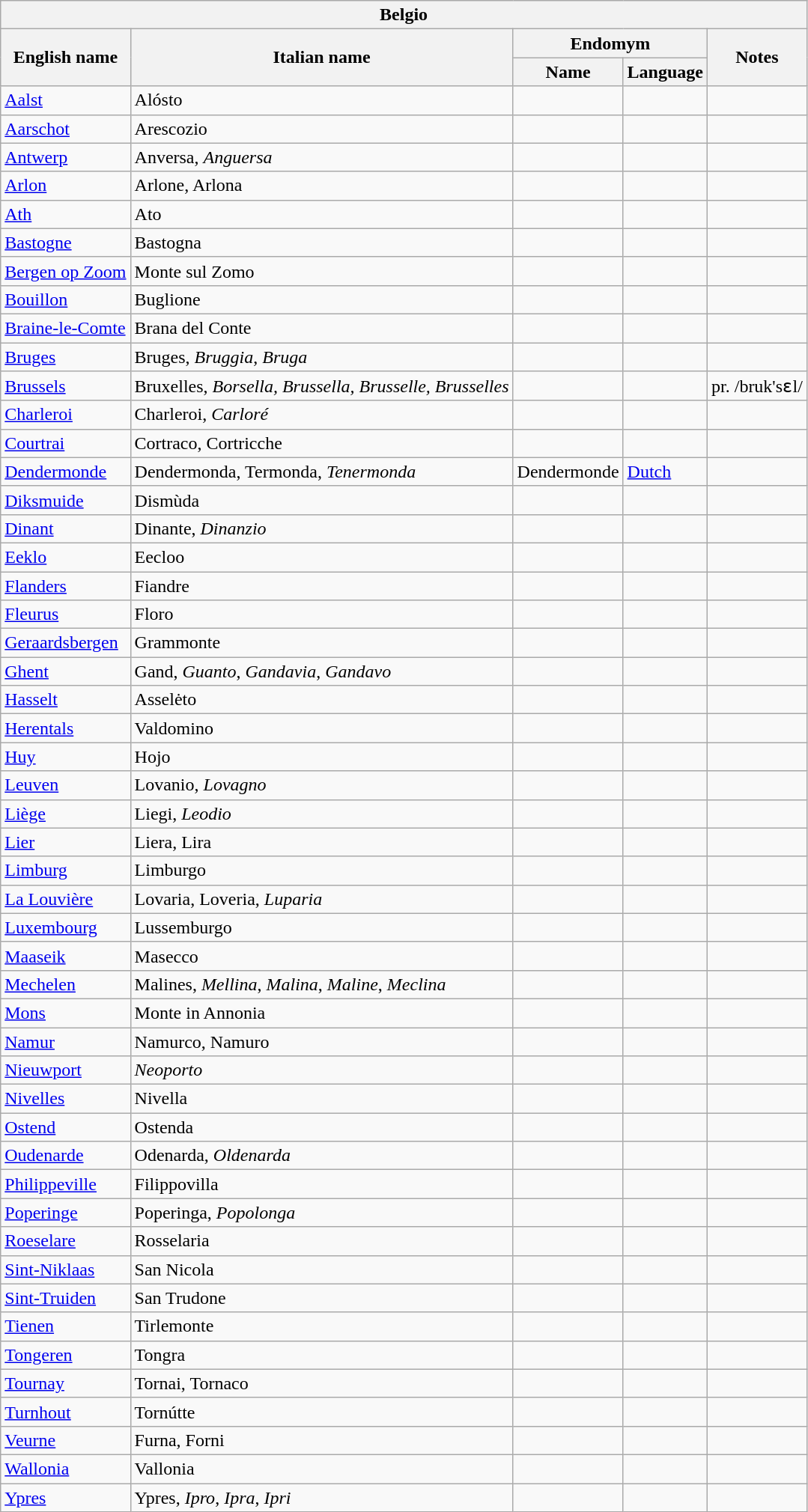<table class="wikitable sortable">
<tr>
<th colspan="5"> Belgio</th>
</tr>
<tr>
<th rowspan="2">English name</th>
<th rowspan="2">Italian name</th>
<th colspan="2">Endomym</th>
<th rowspan="2">Notes</th>
</tr>
<tr>
<th>Name</th>
<th>Language</th>
</tr>
<tr>
<td><a href='#'>Aalst</a></td>
<td>Alósto</td>
<td></td>
<td></td>
<td></td>
</tr>
<tr>
<td><a href='#'>Aarschot</a></td>
<td>Arescozio</td>
<td></td>
<td></td>
<td></td>
</tr>
<tr>
<td><a href='#'>Antwerp</a></td>
<td>Anversa, <em>Anguersa</em></td>
<td></td>
<td></td>
<td></td>
</tr>
<tr>
<td><a href='#'>Arlon</a></td>
<td>Arlone, Arlona</td>
<td></td>
<td></td>
<td></td>
</tr>
<tr>
<td><a href='#'>Ath</a></td>
<td>Ato</td>
<td></td>
<td></td>
<td></td>
</tr>
<tr>
<td><a href='#'>Bastogne</a></td>
<td>Bastogna</td>
<td></td>
<td></td>
<td></td>
</tr>
<tr>
<td><a href='#'>Bergen op Zoom</a></td>
<td>Monte sul Zomo</td>
<td></td>
<td></td>
<td></td>
</tr>
<tr>
<td><a href='#'>Bouillon</a></td>
<td>Buglione</td>
<td></td>
<td></td>
<td></td>
</tr>
<tr>
<td><a href='#'>Braine-le-Comte</a></td>
<td>Brana del Conte</td>
<td></td>
<td></td>
<td></td>
</tr>
<tr>
<td><a href='#'>Bruges</a></td>
<td>Bruges, <em>Bruggia</em>, <em>Bruga</em></td>
<td></td>
<td></td>
<td></td>
</tr>
<tr>
<td><a href='#'>Brussels</a></td>
<td>Bruxelles, <em>Borsella, Brussella, Brusselle, Brusselles</em></td>
<td></td>
<td></td>
<td>pr. /bruk'sɛl/</td>
</tr>
<tr>
<td><a href='#'>Charleroi</a></td>
<td>Charleroi, <em>Carloré</em></td>
<td></td>
<td></td>
<td></td>
</tr>
<tr>
<td><a href='#'>Courtrai</a></td>
<td>Cortraco, Cortricche</td>
<td></td>
<td></td>
<td></td>
</tr>
<tr>
<td><a href='#'>Dendermonde</a></td>
<td>Dendermonda, Termonda, <em>Tenermonda</em></td>
<td>Dendermonde</td>
<td><a href='#'>Dutch</a></td>
<td></td>
</tr>
<tr>
<td><a href='#'>Diksmuide</a></td>
<td>Dismùda</td>
<td></td>
<td></td>
<td></td>
</tr>
<tr>
<td><a href='#'>Dinant</a></td>
<td>Dinante, <em>Dinanzio</em></td>
<td></td>
<td></td>
<td></td>
</tr>
<tr>
<td><a href='#'>Eeklo</a></td>
<td>Eecloo</td>
<td></td>
<td></td>
<td></td>
</tr>
<tr>
<td><a href='#'>Flanders</a></td>
<td>Fiandre</td>
<td></td>
<td></td>
<td></td>
</tr>
<tr>
<td><a href='#'>Fleurus</a></td>
<td>Floro</td>
<td></td>
<td></td>
<td></td>
</tr>
<tr>
<td><a href='#'>Geraardsbergen</a></td>
<td>Grammonte</td>
<td></td>
<td></td>
<td></td>
</tr>
<tr>
<td><a href='#'>Ghent</a></td>
<td>Gand, <em>Guanto</em>, <em>Gandavia</em>, <em>Gandavo</em></td>
<td></td>
<td></td>
<td></td>
</tr>
<tr>
<td><a href='#'>Hasselt</a></td>
<td>Asselėto</td>
<td></td>
<td></td>
<td></td>
</tr>
<tr>
<td><a href='#'>Herentals</a></td>
<td>Valdomino</td>
<td></td>
<td></td>
<td></td>
</tr>
<tr>
<td><a href='#'>Huy</a></td>
<td>Hojo</td>
<td></td>
<td></td>
<td></td>
</tr>
<tr>
<td><a href='#'>Leuven</a></td>
<td>Lovanio, <em>Lovagno</em></td>
<td></td>
<td></td>
<td></td>
</tr>
<tr>
<td><a href='#'>Liège</a></td>
<td>Liegi, <em>Leodio</em></td>
<td></td>
<td></td>
<td></td>
</tr>
<tr>
<td><a href='#'>Lier</a></td>
<td>Liera, Lira</td>
<td></td>
<td></td>
<td></td>
</tr>
<tr>
<td><a href='#'>Limburg</a></td>
<td>Limburgo</td>
<td></td>
<td></td>
<td></td>
</tr>
<tr>
<td><a href='#'>La Louvière</a></td>
<td>Lovaria, Loveria, <em>Luparia</em></td>
<td></td>
<td></td>
<td></td>
</tr>
<tr>
<td><a href='#'>Luxembourg</a></td>
<td>Lussemburgo</td>
<td></td>
<td></td>
<td></td>
</tr>
<tr>
<td><a href='#'>Maaseik</a></td>
<td>Masecco</td>
<td></td>
<td></td>
<td></td>
</tr>
<tr>
<td><a href='#'>Mechelen</a></td>
<td>Malines, <em>Mellina</em>, <em>Malina</em>, <em>Maline</em>, <em>Meclina</em></td>
<td></td>
<td></td>
<td></td>
</tr>
<tr>
<td><a href='#'>Mons</a></td>
<td>Monte in Annonia</td>
<td></td>
<td></td>
<td></td>
</tr>
<tr>
<td><a href='#'>Namur</a></td>
<td>Namurco, Namuro</td>
<td></td>
<td></td>
<td></td>
</tr>
<tr>
<td><a href='#'>Nieuwport</a></td>
<td><em>Neoporto</em></td>
<td></td>
<td></td>
<td></td>
</tr>
<tr>
<td><a href='#'>Nivelles</a></td>
<td>Nivella</td>
<td></td>
<td></td>
<td></td>
</tr>
<tr>
<td><a href='#'>Ostend</a></td>
<td>Ostenda</td>
<td></td>
<td></td>
<td></td>
</tr>
<tr>
<td><a href='#'>Oudenarde</a></td>
<td>Odenarda, <em>Oldenarda</em></td>
<td></td>
<td></td>
<td></td>
</tr>
<tr>
<td><a href='#'>Philippeville</a></td>
<td>Filippovilla</td>
<td></td>
<td></td>
<td></td>
</tr>
<tr>
<td><a href='#'>Poperinge</a></td>
<td>Poperinga, <em>Popolonga</em></td>
<td></td>
<td></td>
<td></td>
</tr>
<tr>
<td><a href='#'>Roeselare</a></td>
<td>Rosselaria</td>
<td></td>
<td></td>
<td></td>
</tr>
<tr>
<td><a href='#'>Sint-Niklaas</a></td>
<td>San Nicola</td>
<td></td>
<td></td>
<td></td>
</tr>
<tr>
<td><a href='#'>Sint-Truiden</a></td>
<td>San Trudone</td>
<td></td>
<td></td>
<td></td>
</tr>
<tr>
<td><a href='#'>Tienen</a></td>
<td>Tirlemonte</td>
<td></td>
<td></td>
<td></td>
</tr>
<tr>
<td><a href='#'>Tongeren</a></td>
<td>Tongra</td>
<td></td>
<td></td>
<td></td>
</tr>
<tr>
<td><a href='#'>Tournay</a></td>
<td>Tornai, Tornaco</td>
<td></td>
<td></td>
<td></td>
</tr>
<tr>
<td><a href='#'>Turnhout</a></td>
<td>Tornútte</td>
<td></td>
<td></td>
<td></td>
</tr>
<tr>
<td><a href='#'>Veurne</a></td>
<td>Furna, Forni</td>
<td></td>
<td></td>
<td></td>
</tr>
<tr>
<td><a href='#'>Wallonia</a></td>
<td>Vallonia</td>
<td></td>
<td></td>
<td></td>
</tr>
<tr>
<td><a href='#'>Ypres</a></td>
<td>Ypres, <em>Ipro</em>, <em>Ipra</em>, <em>Ipri</em></td>
<td></td>
<td></td>
<td></td>
</tr>
</table>
